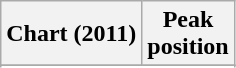<table class="wikitable sortable plainrowheaders" style="text-align:center">
<tr>
<th scope="col">Chart (2011)</th>
<th scope="col">Peak<br>position</th>
</tr>
<tr>
</tr>
<tr>
</tr>
<tr>
</tr>
<tr>
</tr>
</table>
